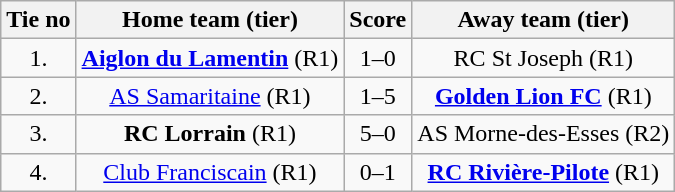<table class="wikitable" style="text-align: center">
<tr>
<th>Tie no</th>
<th>Home team (tier)</th>
<th>Score</th>
<th>Away team (tier)</th>
</tr>
<tr>
<td>1.</td>
<td> <strong><a href='#'>Aiglon du Lamentin</a></strong> (R1)</td>
<td>1–0</td>
<td>RC St Joseph (R1) </td>
</tr>
<tr>
<td>2.</td>
<td> <a href='#'>AS Samaritaine</a> (R1)</td>
<td>1–5</td>
<td><strong><a href='#'>Golden Lion FC</a></strong> (R1) </td>
</tr>
<tr>
<td>3.</td>
<td> <strong>RC Lorrain</strong> (R1)</td>
<td>5–0</td>
<td>AS Morne-des-Esses (R2) </td>
</tr>
<tr>
<td>4.</td>
<td> <a href='#'>Club Franciscain</a> (R1)</td>
<td>0–1</td>
<td><strong><a href='#'>RC Rivière-Pilote</a></strong> (R1) </td>
</tr>
</table>
